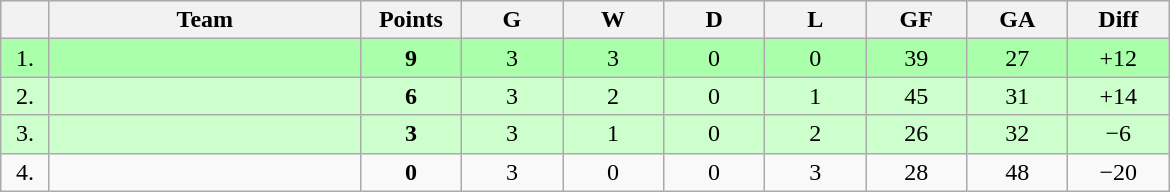<table class=wikitable style="text-align:center">
<tr bgcolor="#DCDCDC">
<th width="25"></th>
<th width="200">Team</th>
<th width="60">Points</th>
<th width="60">G</th>
<th width="60">W</th>
<th width="60">D</th>
<th width="60">L</th>
<th width="60">GF</th>
<th width="60">GA</th>
<th width="60">Diff</th>
</tr>
<tr bgcolor=#AAFFAA>
<td>1.</td>
<td align=left></td>
<td><strong>9</strong></td>
<td>3</td>
<td>3</td>
<td>0</td>
<td>0</td>
<td>39</td>
<td>27</td>
<td>+12</td>
</tr>
<tr bgcolor=#CCFFCC>
<td>2.</td>
<td align=left></td>
<td><strong>6</strong></td>
<td>3</td>
<td>2</td>
<td>0</td>
<td>1</td>
<td>45</td>
<td>31</td>
<td>+14</td>
</tr>
<tr bgcolor=#CCFFCC>
<td>3.</td>
<td align=left></td>
<td><strong>3</strong></td>
<td>3</td>
<td>1</td>
<td>0</td>
<td>2</td>
<td>26</td>
<td>32</td>
<td>−6</td>
</tr>
<tr>
<td>4.</td>
<td align=left></td>
<td><strong>0</strong></td>
<td>3</td>
<td>0</td>
<td>0</td>
<td>3</td>
<td>28</td>
<td>48</td>
<td>−20</td>
</tr>
</table>
